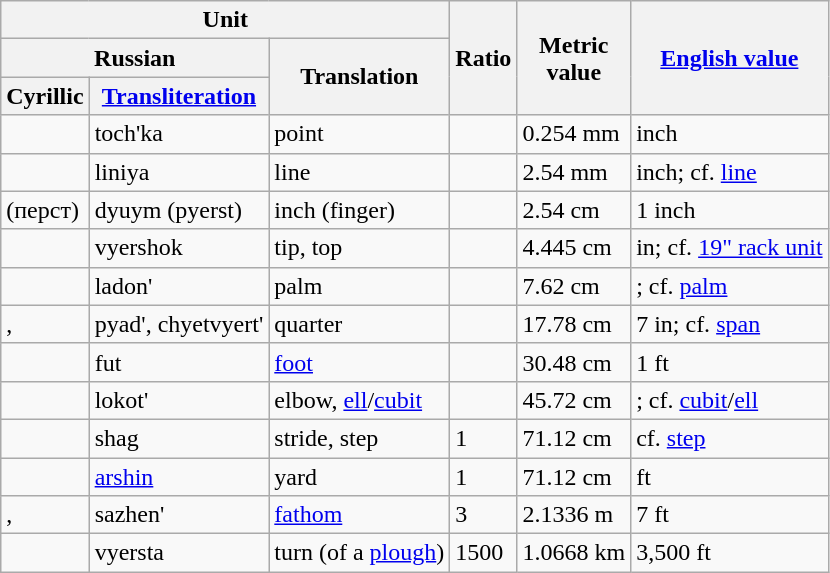<table class="wikitable">
<tr>
<th colspan=3>Unit</th>
<th rowspan=3>Ratio</th>
<th rowspan=3>Metric<br>value</th>
<th rowspan=3><a href='#'>English value</a></th>
</tr>
<tr>
<th colspan=2>Russian</th>
<th rowspan=2>Translation</th>
</tr>
<tr>
<th>Cyrillic</th>
<th><a href='#'>Transliteration</a></th>
</tr>
<tr>
<td></td>
<td>toch'ka</td>
<td>point</td>
<td></td>
<td>0.254 mm</td>
<td> inch</td>
</tr>
<tr>
<td></td>
<td>liniya</td>
<td>line</td>
<td></td>
<td>2.54 mm</td>
<td> inch; cf. <a href='#'>line</a></td>
</tr>
<tr>
<td> (перст)</td>
<td>dyuym (pyerst)</td>
<td>inch (finger)</td>
<td></td>
<td>2.54 cm</td>
<td>1 inch</td>
</tr>
<tr>
<td></td>
<td>vyershok</td>
<td>tip, top</td>
<td></td>
<td>4.445 cm</td>
<td> in; cf. <a href='#'>19" rack unit</a></td>
</tr>
<tr>
<td></td>
<td>ladon'</td>
<td>palm</td>
<td></td>
<td>7.62 cm</td>
<td>; cf. <a href='#'>palm</a></td>
</tr>
<tr>
<td>, </td>
<td>pyad', chyetvyert'</td>
<td>quarter</td>
<td></td>
<td>17.78 cm</td>
<td>7 in; cf. <a href='#'>span</a></td>
</tr>
<tr>
<td></td>
<td>fut</td>
<td><a href='#'>foot</a></td>
<td></td>
<td>30.48 cm</td>
<td>1 ft</td>
</tr>
<tr>
<td></td>
<td>lokot'</td>
<td>elbow, <a href='#'>ell</a>/<a href='#'>cubit</a></td>
<td></td>
<td>45.72 cm</td>
<td>; cf. <a href='#'>cubit</a>/<a href='#'>ell</a></td>
</tr>
<tr>
<td></td>
<td>shag</td>
<td>stride, step</td>
<td>1</td>
<td>71.12 cm</td>
<td>cf. <a href='#'>step</a></td>
</tr>
<tr>
<td></td>
<td><a href='#'>arshin</a></td>
<td>yard</td>
<td>1</td>
<td>71.12 cm</td>
<td> ft </td>
</tr>
<tr>
<td>, </td>
<td>sazhen'</td>
<td><a href='#'>fathom</a></td>
<td>3</td>
<td>2.1336 m</td>
<td>7 ft</td>
</tr>
<tr>
<td></td>
<td>vyersta</td>
<td>turn (of a <a href='#'>plough</a>)</td>
<td>1500</td>
<td>1.0668 km</td>
<td>3,500 ft </td>
</tr>
</table>
